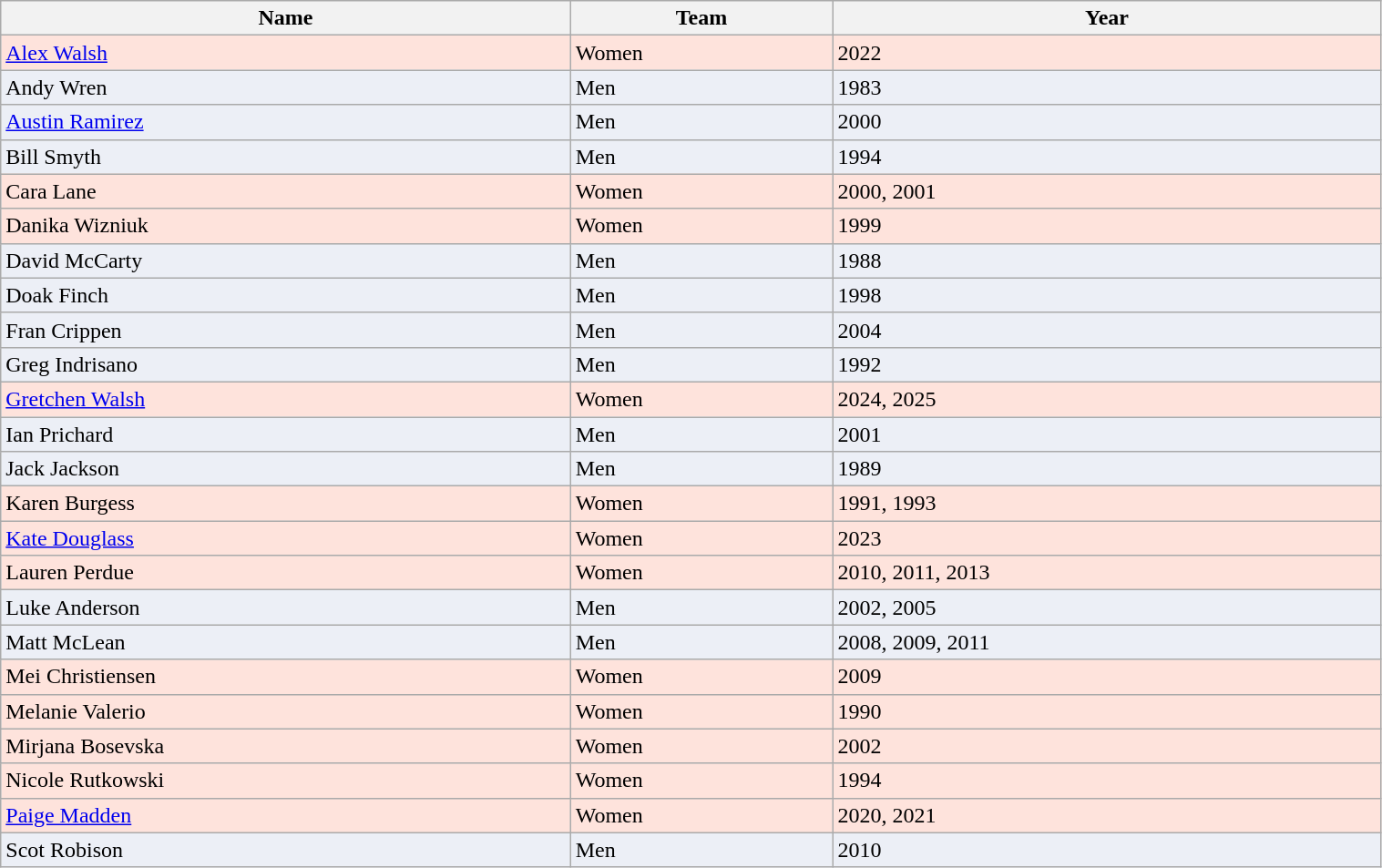<table class="wikitable sortable" width=80%>
<tr>
<th align=center><strong>Name</strong></th>
<th align=center><strong>Team</strong></th>
<th align=center><strong>Year</strong></th>
</tr>
<tr bgcolor="#FEE3DC">
<td><a href='#'>Alex Walsh</a></td>
<td>Women</td>
<td>2022</td>
</tr>
<tr bgcolor="#ECEFF6">
<td>Andy Wren</td>
<td>Men</td>
<td>1983</td>
</tr>
<tr bgcolor="#ECEFF6">
<td><a href='#'>Austin Ramirez</a></td>
<td>Men</td>
<td>2000</td>
</tr>
<tr bgcolor="#ECEFF6">
<td>Bill Smyth</td>
<td>Men</td>
<td>1994</td>
</tr>
<tr bgcolor="#FEE3DC">
<td>Cara Lane</td>
<td>Women</td>
<td>2000, 2001</td>
</tr>
<tr bgcolor="#FEE3DC">
<td>Danika Wizniuk</td>
<td>Women</td>
<td>1999</td>
</tr>
<tr bgcolor="#ECEFF6">
<td>David McCarty</td>
<td>Men</td>
<td>1988</td>
</tr>
<tr bgcolor="#ECEFF6">
<td>Doak Finch</td>
<td>Men</td>
<td>1998</td>
</tr>
<tr bgcolor="#ECEFF6">
<td>Fran Crippen</td>
<td>Men</td>
<td>2004</td>
</tr>
<tr bgcolor="#ECEFF6">
<td>Greg Indrisano</td>
<td>Men</td>
<td>1992</td>
</tr>
<tr bgcolor="#FEE3DC">
<td><a href='#'>Gretchen Walsh</a></td>
<td>Women</td>
<td>2024, 2025</td>
</tr>
<tr bgcolor="#ECEFF6">
<td>Ian Prichard</td>
<td>Men</td>
<td>2001</td>
</tr>
<tr bgcolor="#ECEFF6">
<td>Jack Jackson</td>
<td>Men</td>
<td>1989</td>
</tr>
<tr bgcolor="#FEE3DC">
<td>Karen Burgess</td>
<td>Women</td>
<td>1991, 1993</td>
</tr>
<tr bgcolor="#FEE3DC">
<td><a href='#'>Kate Douglass</a></td>
<td>Women</td>
<td>2023</td>
</tr>
<tr bgcolor="#FEE3DC">
<td>Lauren Perdue</td>
<td>Women</td>
<td>2010, 2011, 2013</td>
</tr>
<tr bgcolor="#ECEFF6">
<td>Luke Anderson</td>
<td>Men</td>
<td>2002, 2005</td>
</tr>
<tr bgcolor="#ECEFF6">
<td>Matt McLean</td>
<td>Men</td>
<td>2008, 2009, 2011</td>
</tr>
<tr bgcolor="#FEE3DC">
<td>Mei Christiensen</td>
<td>Women</td>
<td>2009</td>
</tr>
<tr bgcolor="#FEE3DC">
<td>Melanie Valerio</td>
<td>Women</td>
<td>1990</td>
</tr>
<tr bgcolor="#FEE3DC">
<td>Mirjana Bosevska</td>
<td>Women</td>
<td>2002</td>
</tr>
<tr bgcolor="#FEE3DC">
<td>Nicole Rutkowski</td>
<td>Women</td>
<td>1994</td>
</tr>
<tr bgcolor="#FEE3DC">
<td><a href='#'>Paige Madden</a></td>
<td>Women</td>
<td>2020, 2021</td>
</tr>
<tr bgcolor="#ECEFF6">
<td>Scot Robison</td>
<td>Men</td>
<td>2010</td>
</tr>
</table>
